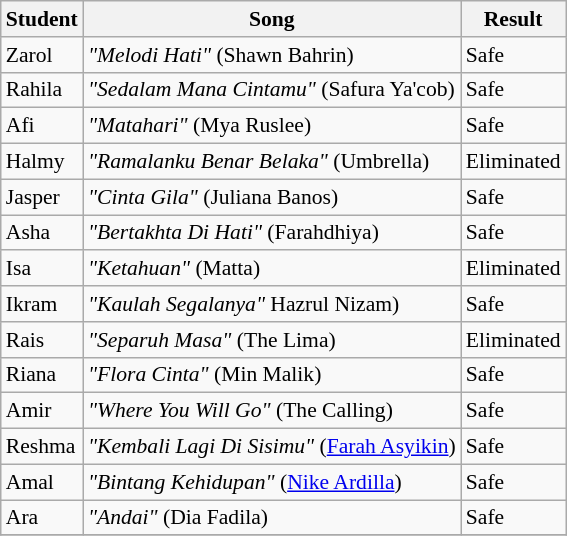<table class="wikitable" style="font-size:90%;">
<tr>
<th>Student</th>
<th>Song</th>
<th>Result</th>
</tr>
<tr>
<td>Zarol</td>
<td><em>"Melodi Hati"</em> (Shawn Bahrin)</td>
<td>Safe</td>
</tr>
<tr>
<td>Rahila</td>
<td><em>"Sedalam Mana Cintamu"</em> (Safura Ya'cob)</td>
<td>Safe</td>
</tr>
<tr>
<td>Afi</td>
<td><em>"Matahari"</em> (Mya Ruslee)</td>
<td>Safe</td>
</tr>
<tr>
<td>Halmy</td>
<td><em>"Ramalanku Benar Belaka"</em> (Umbrella)</td>
<td>Eliminated</td>
</tr>
<tr>
<td>Jasper</td>
<td><em>"Cinta Gila"</em> (Juliana Banos)</td>
<td>Safe</td>
</tr>
<tr>
<td>Asha</td>
<td><em>"Bertakhta Di Hati"</em> (Farahdhiya)</td>
<td>Safe</td>
</tr>
<tr>
<td>Isa</td>
<td><em>"Ketahuan"</em> (Matta)</td>
<td>Eliminated</td>
</tr>
<tr>
<td>Ikram</td>
<td><em>"Kaulah Segalanya"</em> Hazrul Nizam)</td>
<td>Safe</td>
</tr>
<tr>
<td>Rais</td>
<td><em>"Separuh Masa"</em> (The Lima)</td>
<td>Eliminated</td>
</tr>
<tr>
<td>Riana</td>
<td><em>"Flora Cinta"</em> (Min Malik)</td>
<td>Safe</td>
</tr>
<tr>
<td>Amir</td>
<td><em>"Where You Will Go"</em> (The Calling)</td>
<td>Safe</td>
</tr>
<tr>
<td>Reshma</td>
<td><em>"Kembali Lagi Di Sisimu"</em> (<a href='#'>Farah Asyikin</a>)</td>
<td>Safe</td>
</tr>
<tr>
<td>Amal</td>
<td><em>"Bintang Kehidupan"</em> (<a href='#'>Nike Ardilla</a>)</td>
<td>Safe</td>
</tr>
<tr>
<td>Ara</td>
<td><em>"Andai"</em> (Dia Fadila)</td>
<td>Safe</td>
</tr>
<tr>
</tr>
</table>
